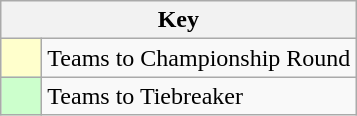<table class="wikitable" style="text-align: center;">
<tr>
<th colspan=2>Key</th>
</tr>
<tr>
<td style="background:#ffffcc; width:20px;"></td>
<td align=left>Teams to Championship Round</td>
</tr>
<tr>
<td style="background:#ccffcc; width:20px;"></td>
<td align=left>Teams to Tiebreaker</td>
</tr>
</table>
